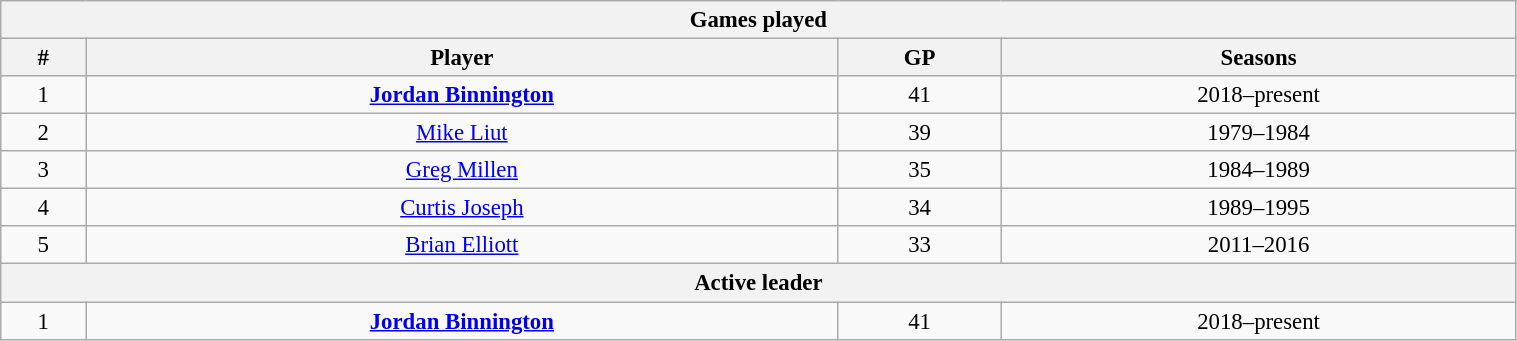<table class="wikitable" style="text-align: center; font-size: 95%" width="80%">
<tr>
<th colspan="4">Games played</th>
</tr>
<tr>
<th>#</th>
<th>Player</th>
<th>GP</th>
<th>Seasons</th>
</tr>
<tr>
<td>1</td>
<td><strong><a href='#'>Jordan Binnington</a></strong></td>
<td>41</td>
<td>2018–present</td>
</tr>
<tr>
<td>2</td>
<td><a href='#'>Mike Liut</a></td>
<td>39</td>
<td>1979–1984</td>
</tr>
<tr>
<td>3</td>
<td><a href='#'>Greg Millen</a></td>
<td>35</td>
<td>1984–1989</td>
</tr>
<tr>
<td>4</td>
<td><a href='#'>Curtis Joseph</a></td>
<td>34</td>
<td>1989–1995</td>
</tr>
<tr>
<td>5</td>
<td><a href='#'>Brian Elliott</a></td>
<td>33</td>
<td>2011–2016</td>
</tr>
<tr>
<th colspan="4">Active leader</th>
</tr>
<tr>
<td>1</td>
<td><strong><a href='#'>Jordan Binnington</a></strong></td>
<td>41</td>
<td>2018–present</td>
</tr>
</table>
